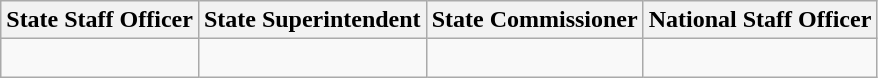<table class="wikitable">
<tr>
<th>State Staff Officer</th>
<th>State Superintendent</th>
<th>State Commissioner</th>
<th>National Staff Officer</th>
</tr>
<tr |- align=center>
<td><br></td>
<td><br></td>
<td><br></td>
<td><br></td>
</tr>
</table>
